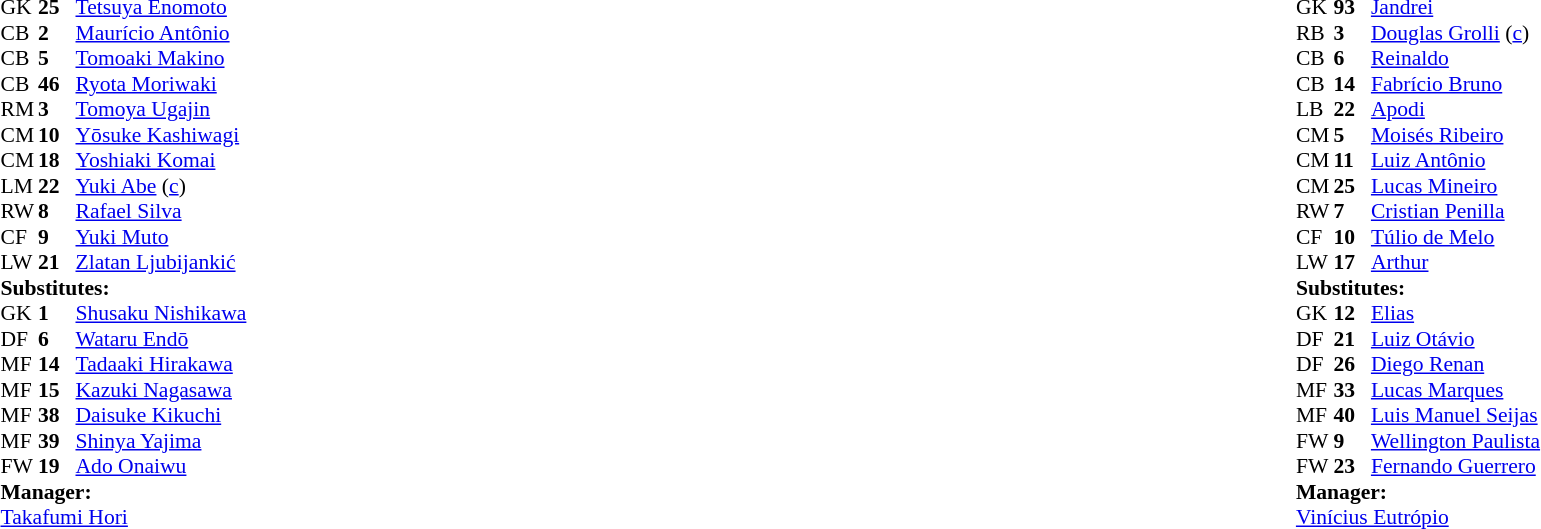<table width="100%">
<tr>
<td valign="top" width="40%"><br><table style="font-size:90%" cellspacing="0" cellpadding="0">
<tr>
<th width=25></th>
<th width=25></th>
</tr>
<tr>
<td>GK</td>
<td><strong>25</strong></td>
<td> <a href='#'>Tetsuya Enomoto</a></td>
</tr>
<tr>
<td>CB</td>
<td><strong>2</strong></td>
<td> <a href='#'>Maurício Antônio</a></td>
</tr>
<tr>
<td>CB</td>
<td><strong>5</strong></td>
<td> <a href='#'>Tomoaki Makino</a></td>
</tr>
<tr>
<td>CB</td>
<td><strong>46</strong></td>
<td> <a href='#'>Ryota Moriwaki</a></td>
<td></td>
<td></td>
</tr>
<tr>
<td>RM</td>
<td><strong>3</strong></td>
<td> <a href='#'>Tomoya Ugajin</a></td>
<td></td>
<td></td>
</tr>
<tr>
<td>CM</td>
<td><strong>10</strong></td>
<td> <a href='#'>Yōsuke Kashiwagi</a></td>
</tr>
<tr>
<td>CM</td>
<td><strong>18</strong></td>
<td> <a href='#'>Yoshiaki Komai</a></td>
<td></td>
<td></td>
</tr>
<tr>
<td>LM</td>
<td><strong>22</strong></td>
<td> <a href='#'>Yuki Abe</a> (<a href='#'>c</a>)</td>
</tr>
<tr>
<td>RW</td>
<td><strong>8</strong></td>
<td> <a href='#'>Rafael Silva</a></td>
<td></td>
</tr>
<tr>
<td>CF</td>
<td><strong>9</strong></td>
<td> <a href='#'>Yuki Muto</a></td>
<td></td>
<td></td>
</tr>
<tr>
<td>LW</td>
<td><strong>21</strong></td>
<td> <a href='#'>Zlatan Ljubijankić</a></td>
<td></td>
<td></td>
</tr>
<tr>
<td colspan=3><strong>Substitutes:</strong></td>
</tr>
<tr>
<td>GK</td>
<td><strong>1</strong></td>
<td> <a href='#'>Shusaku Nishikawa</a></td>
</tr>
<tr>
<td>DF</td>
<td><strong>6</strong></td>
<td> <a href='#'>Wataru Endō</a></td>
<td></td>
<td></td>
</tr>
<tr>
<td>MF</td>
<td><strong>14</strong></td>
<td> <a href='#'>Tadaaki Hirakawa</a></td>
<td></td>
<td></td>
</tr>
<tr>
<td>MF</td>
<td><strong>15</strong></td>
<td> <a href='#'>Kazuki Nagasawa</a></td>
<td></td>
<td></td>
</tr>
<tr>
<td>MF</td>
<td><strong>38</strong></td>
<td> <a href='#'>Daisuke Kikuchi</a></td>
<td></td>
<td></td>
</tr>
<tr>
<td>MF</td>
<td><strong>39</strong></td>
<td> <a href='#'>Shinya Yajima</a></td>
</tr>
<tr>
<td>FW</td>
<td><strong>19</strong></td>
<td> <a href='#'>Ado Onaiwu</a></td>
<td></td>
<td></td>
</tr>
<tr>
<td colspan=3><strong>Manager:</strong></td>
</tr>
<tr>
<td colspan=3> <a href='#'>Takafumi Hori</a></td>
</tr>
</table>
</td>
<td valign="top"></td>
<td valign="top" width="50%"><br><table style="font-size:90%; margin:auto" cellspacing="0" cellpadding="0">
<tr>
<th width=25></th>
<th width=25></th>
</tr>
<tr>
<td>GK</td>
<td><strong>93</strong></td>
<td> <a href='#'>Jandrei</a></td>
</tr>
<tr>
<td>RB</td>
<td><strong>3</strong></td>
<td> <a href='#'>Douglas Grolli</a> (<a href='#'>c</a>)</td>
<td></td>
</tr>
<tr>
<td>CB</td>
<td><strong>6</strong></td>
<td> <a href='#'>Reinaldo</a></td>
</tr>
<tr>
<td>CB</td>
<td><strong>14</strong></td>
<td> <a href='#'>Fabrício Bruno</a></td>
</tr>
<tr>
<td>LB</td>
<td><strong>22</strong></td>
<td> <a href='#'>Apodi</a></td>
</tr>
<tr>
<td>CM</td>
<td><strong>5</strong></td>
<td> <a href='#'>Moisés Ribeiro</a></td>
<td></td>
<td></td>
</tr>
<tr>
<td>CM</td>
<td><strong>11</strong></td>
<td> <a href='#'>Luiz Antônio</a></td>
<td></td>
<td></td>
</tr>
<tr>
<td>CM</td>
<td><strong>25</strong></td>
<td> <a href='#'>Lucas Mineiro</a></td>
</tr>
<tr>
<td>RW</td>
<td><strong>7</strong></td>
<td> <a href='#'>Cristian Penilla</a></td>
<td></td>
<td></td>
</tr>
<tr>
<td>CF</td>
<td><strong>10</strong></td>
<td> <a href='#'>Túlio de Melo</a></td>
</tr>
<tr>
<td>LW</td>
<td><strong>17</strong></td>
<td> <a href='#'>Arthur</a></td>
</tr>
<tr>
<td colspan=3><strong>Substitutes:</strong></td>
</tr>
<tr>
<td>GK</td>
<td><strong>12</strong></td>
<td> <a href='#'>Elias</a></td>
</tr>
<tr>
<td>DF</td>
<td><strong>21</strong></td>
<td> <a href='#'>Luiz Otávio</a></td>
<td></td>
<td></td>
</tr>
<tr>
<td>DF</td>
<td><strong>26</strong></td>
<td> <a href='#'>Diego Renan</a></td>
</tr>
<tr>
<td>MF</td>
<td><strong>33</strong></td>
<td> <a href='#'>Lucas Marques</a></td>
<td></td>
<td></td>
</tr>
<tr>
<td>MF</td>
<td><strong>40</strong></td>
<td> <a href='#'>Luis Manuel Seijas</a></td>
</tr>
<tr>
<td>FW</td>
<td><strong>9</strong></td>
<td> <a href='#'>Wellington Paulista</a></td>
<td></td>
<td></td>
</tr>
<tr>
<td>FW</td>
<td><strong>23</strong></td>
<td> <a href='#'>Fernando Guerrero</a></td>
</tr>
<tr>
<td colspan=3><strong>Manager:</strong></td>
</tr>
<tr>
<td colspan=3> <a href='#'>Vinícius Eutrópio</a></td>
</tr>
</table>
</td>
</tr>
</table>
